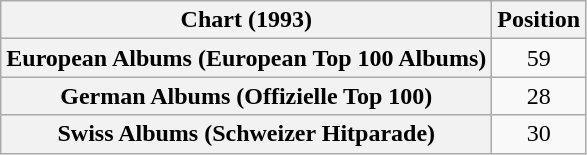<table class="wikitable sortable plainrowheaders" style="text-align:center">
<tr>
<th scope="col">Chart (1993)</th>
<th scope="col">Position</th>
</tr>
<tr>
<th scope="row">European Albums (European Top 100 Albums)</th>
<td>59</td>
</tr>
<tr>
<th scope="row">German Albums (Offizielle Top 100)</th>
<td>28</td>
</tr>
<tr>
<th scope="row">Swiss Albums (Schweizer Hitparade)</th>
<td>30</td>
</tr>
</table>
